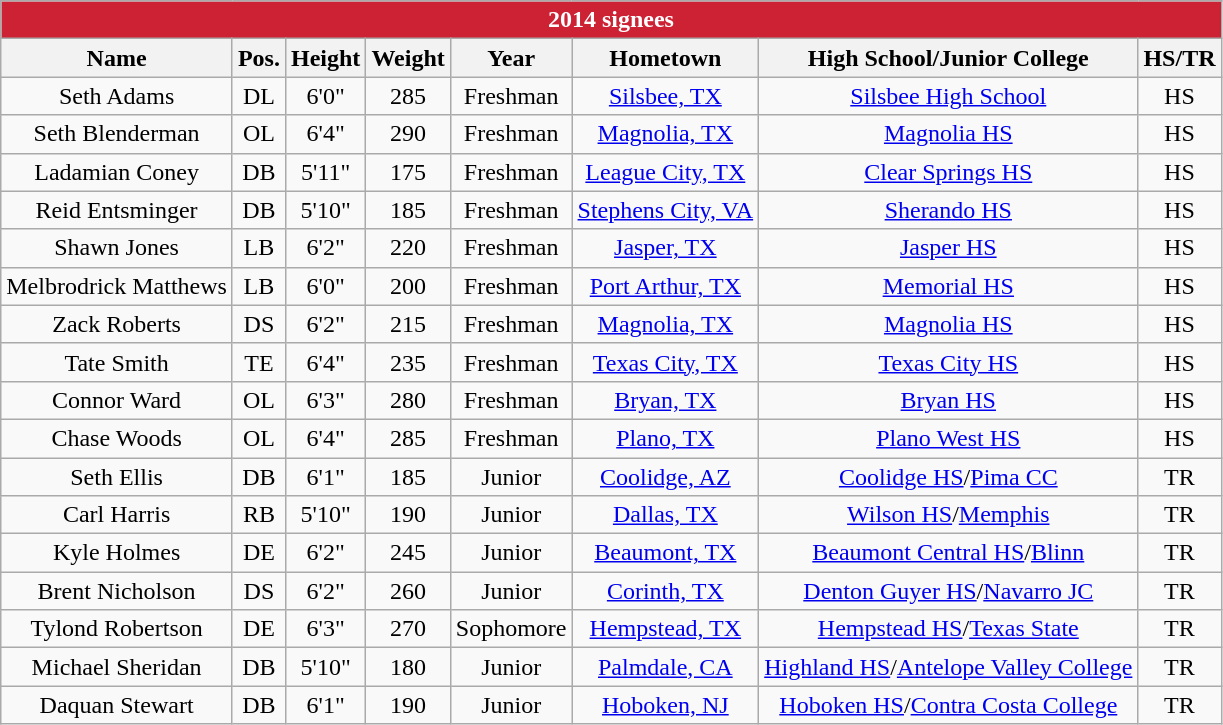<table class="wikitable sortable collapsible collapsed" style="text-align:center">
<tr>
<th colspan=8 style="background:#CC2233; color:#FFFFFF">2014 signees</th>
</tr>
<tr>
<th>Name</th>
<th>Pos.</th>
<th>Height</th>
<th>Weight</th>
<th>Year</th>
<th>Hometown</th>
<th>High School/Junior College</th>
<th>HS/TR</th>
</tr>
<tr>
<td sortname>Seth Adams</td>
<td>DL</td>
<td>6'0"</td>
<td>285</td>
<td>Freshman</td>
<td><a href='#'>Silsbee, TX</a></td>
<td><a href='#'>Silsbee High School</a></td>
<td>HS</td>
</tr>
<tr>
<td sortname>Seth Blenderman</td>
<td>OL</td>
<td>6'4"</td>
<td>290</td>
<td>Freshman</td>
<td><a href='#'>Magnolia, TX</a></td>
<td><a href='#'>Magnolia HS</a></td>
<td>HS</td>
</tr>
<tr>
<td sortname>Ladamian Coney</td>
<td>DB</td>
<td>5'11"</td>
<td>175</td>
<td>Freshman</td>
<td><a href='#'>League City, TX</a></td>
<td><a href='#'>Clear Springs HS</a></td>
<td>HS</td>
</tr>
<tr>
<td sortname>Reid Entsminger</td>
<td>DB</td>
<td>5'10"</td>
<td>185</td>
<td>Freshman</td>
<td><a href='#'>Stephens City, VA</a></td>
<td><a href='#'>Sherando HS</a></td>
<td>HS</td>
</tr>
<tr>
<td sortname>Shawn Jones</td>
<td>LB</td>
<td>6'2"</td>
<td>220</td>
<td>Freshman</td>
<td><a href='#'>Jasper, TX</a></td>
<td><a href='#'>Jasper HS</a></td>
<td>HS</td>
</tr>
<tr>
<td sortname>Melbrodrick Matthews</td>
<td>LB</td>
<td>6'0"</td>
<td>200</td>
<td>Freshman</td>
<td><a href='#'>Port Arthur, TX</a></td>
<td><a href='#'>Memorial HS</a></td>
<td>HS</td>
</tr>
<tr>
<td sortname>Zack Roberts</td>
<td>DS</td>
<td>6'2"</td>
<td>215</td>
<td>Freshman</td>
<td><a href='#'>Magnolia, TX</a></td>
<td><a href='#'>Magnolia HS</a></td>
<td>HS</td>
</tr>
<tr>
<td sortname>Tate Smith</td>
<td>TE</td>
<td>6'4"</td>
<td>235</td>
<td>Freshman</td>
<td><a href='#'>Texas City, TX</a></td>
<td><a href='#'>Texas City HS</a></td>
<td>HS</td>
</tr>
<tr>
<td sortname>Connor Ward</td>
<td>OL</td>
<td>6'3"</td>
<td>280</td>
<td>Freshman</td>
<td><a href='#'>Bryan, TX</a></td>
<td><a href='#'>Bryan HS</a></td>
<td>HS</td>
</tr>
<tr>
<td sortname>Chase Woods</td>
<td>OL</td>
<td>6'4"</td>
<td>285</td>
<td>Freshman</td>
<td><a href='#'>Plano, TX</a></td>
<td><a href='#'>Plano West HS</a></td>
<td>HS</td>
</tr>
<tr>
<td sortname>Seth Ellis</td>
<td>DB</td>
<td>6'1"</td>
<td>185</td>
<td>Junior</td>
<td><a href='#'>Coolidge, AZ</a></td>
<td><a href='#'>Coolidge HS</a>/<a href='#'>Pima CC</a></td>
<td>TR</td>
</tr>
<tr>
<td sortname>Carl Harris</td>
<td>RB</td>
<td>5'10"</td>
<td>190</td>
<td>Junior</td>
<td><a href='#'>Dallas, TX</a></td>
<td><a href='#'>Wilson HS</a>/<a href='#'>Memphis</a></td>
<td>TR</td>
</tr>
<tr>
<td sortname>Kyle Holmes</td>
<td>DE</td>
<td>6'2"</td>
<td>245</td>
<td>Junior</td>
<td><a href='#'>Beaumont, TX</a></td>
<td><a href='#'>Beaumont Central HS</a>/<a href='#'>Blinn</a></td>
<td>TR</td>
</tr>
<tr>
<td sortname>Brent Nicholson</td>
<td>DS</td>
<td>6'2"</td>
<td>260</td>
<td>Junior</td>
<td><a href='#'>Corinth, TX</a></td>
<td><a href='#'>Denton Guyer HS</a>/<a href='#'>Navarro JC</a></td>
<td>TR</td>
</tr>
<tr>
<td sortname>Tylond Robertson</td>
<td>DE</td>
<td>6'3"</td>
<td>270</td>
<td>Sophomore</td>
<td><a href='#'>Hempstead, TX</a></td>
<td><a href='#'>Hempstead HS</a>/<a href='#'>Texas State</a></td>
<td>TR</td>
</tr>
<tr>
<td sortname>Michael Sheridan</td>
<td>DB</td>
<td>5'10"</td>
<td>180</td>
<td>Junior</td>
<td><a href='#'>Palmdale, CA</a></td>
<td><a href='#'>Highland HS</a>/<a href='#'>Antelope Valley College</a></td>
<td>TR</td>
</tr>
<tr>
<td sortname>Daquan Stewart</td>
<td>DB</td>
<td>6'1"</td>
<td>190</td>
<td>Junior</td>
<td><a href='#'>Hoboken, NJ</a></td>
<td><a href='#'>Hoboken HS</a>/<a href='#'>Contra Costa College</a></td>
<td>TR</td>
</tr>
</table>
